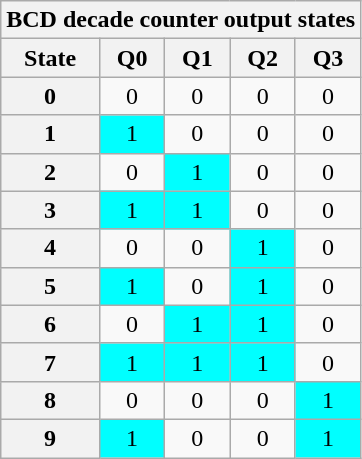<table class="wikitable" style="text-align:center">
<tr>
<th colspan="5">BCD decade counter output states</th>
</tr>
<tr>
<th>State</th>
<th>Q0</th>
<th>Q1</th>
<th>Q2</th>
<th>Q3</th>
</tr>
<tr>
<th>0</th>
<td>0</td>
<td>0</td>
<td>0</td>
<td>0</td>
</tr>
<tr>
<th>1</th>
<td style="background:#0FF">1</td>
<td>0</td>
<td>0</td>
<td>0</td>
</tr>
<tr>
<th>2</th>
<td>0</td>
<td style="background:#0FF">1</td>
<td>0</td>
<td>0</td>
</tr>
<tr>
<th>3</th>
<td style="background:#0FF">1</td>
<td style="background:#0FF">1</td>
<td>0</td>
<td>0</td>
</tr>
<tr>
<th>4</th>
<td>0</td>
<td>0</td>
<td style="background:#0FF">1</td>
<td>0</td>
</tr>
<tr>
<th>5</th>
<td style="background:#0FF">1</td>
<td>0</td>
<td style="background:#0FF">1</td>
<td>0</td>
</tr>
<tr>
<th>6</th>
<td>0</td>
<td style="background:#0FF">1</td>
<td style="background:#0FF">1</td>
<td>0</td>
</tr>
<tr>
<th>7</th>
<td style="background:#0FF">1</td>
<td style="background:#0FF">1</td>
<td style="background:#0FF">1</td>
<td>0</td>
</tr>
<tr>
<th>8</th>
<td>0</td>
<td>0</td>
<td>0</td>
<td style="background:#0FF">1</td>
</tr>
<tr>
<th>9</th>
<td style="background:#0FF">1</td>
<td>0</td>
<td>0</td>
<td style="background:#0FF">1</td>
</tr>
</table>
